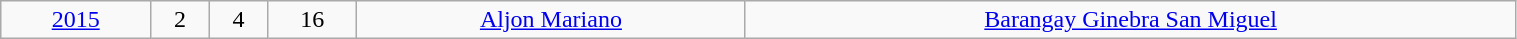<table class=wikitable width=80%>
<tr align=center>
<td><a href='#'>2015</a></td>
<td>2</td>
<td>4</td>
<td>16</td>
<td><a href='#'>Aljon Mariano</a></td>
<td><a href='#'>Barangay Ginebra San Miguel</a></td>
</tr>
</table>
